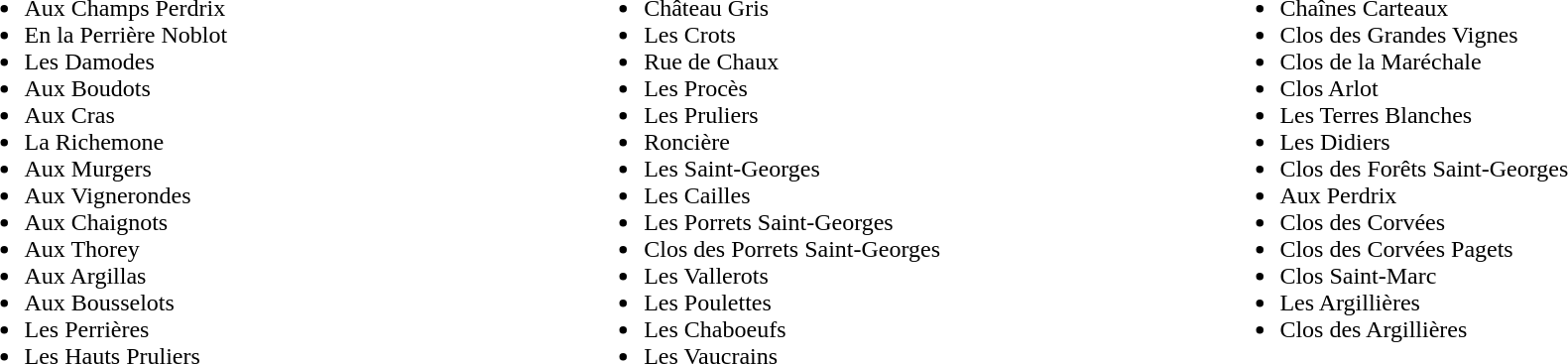<table border="0" width="100%">
<tr ---- valign="top">
<td width="33%"><br><ul><li>Aux Champs Perdrix</li><li>En la Perrière Noblot</li><li>Les Damodes</li><li>Aux Boudots</li><li>Aux Cras</li><li>La Richemone</li><li>Aux Murgers</li><li>Aux Vignerondes</li><li>Aux Chaignots</li><li>Aux Thorey</li><li>Aux Argillas</li><li>Aux Bousselots</li><li>Les Perrières</li><li>Les Hauts Pruliers</li></ul></td>
<td><br><ul><li>Château Gris</li><li>Les Crots</li><li>Rue de Chaux</li><li>Les Procès</li><li>Les Pruliers</li><li>Roncière</li><li>Les Saint-Georges</li><li>Les Cailles</li><li>Les Porrets Saint-Georges</li><li>Clos des Porrets Saint-Georges</li><li>Les Vallerots</li><li>Les Poulettes</li><li>Les Chaboeufs</li><li>Les Vaucrains</li></ul></td>
<td><br><ul><li>Chaînes Carteaux</li><li>Clos des Grandes Vignes</li><li>Clos de la Maréchale</li><li>Clos Arlot</li><li>Les Terres Blanches</li><li>Les Didiers</li><li>Clos des Forêts Saint-Georges</li><li>Aux Perdrix</li><li>Clos des Corvées</li><li>Clos des Corvées Pagets</li><li>Clos Saint-Marc</li><li>Les Argillières</li><li>Clos des Argillières</li></ul></td>
</tr>
</table>
